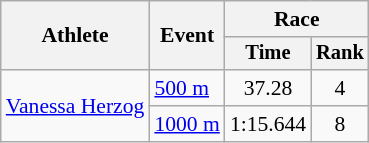<table class="wikitable" style="font-size:90%; text-align:center">
<tr>
<th rowspan=2>Athlete</th>
<th rowspan=2>Event</th>
<th colspan="2">Race</th>
</tr>
<tr style="font-size:95%">
<th>Time</th>
<th>Rank</th>
</tr>
<tr>
<td align=left rowspan=2><a href='#'>Vanessa Herzog</a></td>
<td align=left><a href='#'>500 m</a></td>
<td>37.28</td>
<td>4</td>
</tr>
<tr>
<td align=left><a href='#'>1000 m</a></td>
<td>1:15.644</td>
<td>8</td>
</tr>
</table>
